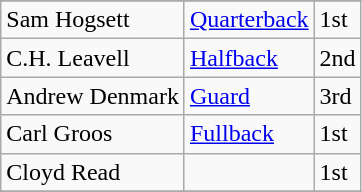<table class="wikitable">
<tr>
</tr>
<tr>
<td>Sam Hogsett</td>
<td><a href='#'>Quarterback</a></td>
<td>1st</td>
</tr>
<tr>
<td>C.H. Leavell</td>
<td><a href='#'>Halfback</a></td>
<td>2nd</td>
</tr>
<tr>
<td>Andrew Denmark</td>
<td><a href='#'>Guard</a></td>
<td>3rd</td>
</tr>
<tr>
<td>Carl Groos</td>
<td><a href='#'>Fullback</a></td>
<td>1st</td>
</tr>
<tr>
<td>Cloyd Read</td>
<td></td>
<td>1st</td>
</tr>
<tr>
</tr>
</table>
